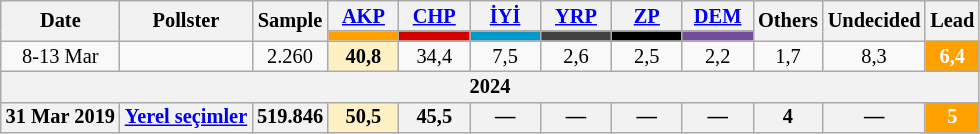<table class="wikitable mw-collapsible" style="text-align:center; font-size:85%; line-height:14px;">
<tr>
<th rowspan="2">Date</th>
<th rowspan="2">Pollster</th>
<th rowspan="2">Sample</th>
<th style="width:3em;"><a href='#'>AKP</a></th>
<th style="width:3em;"><a href='#'>CHP</a></th>
<th style="width:3em;"><a href='#'>İYİ</a></th>
<th style="width:3em;"><a href='#'>YRP</a></th>
<th style="width:3em;"><a href='#'>ZP</a></th>
<th style="width:3em;"><a href='#'>DEM</a></th>
<th rowspan="2">Others</th>
<th rowspan="2">Undecided</th>
<th rowspan="2">Lead</th>
</tr>
<tr>
<th style="background:#fda000;"></th>
<th style="background:#d40000;"></th>
<th style="background:#0099cc;"></th>
<th style="background:#414042;"></th>
<th style="background:#000000;"></th>
<th style="background:#734B9C;"></th>
</tr>
<tr>
<td>8-13 Mar</td>
<td></td>
<td>2.260</td>
<td style="background:#FFF1C4"><strong>40,8</strong></td>
<td>34,4</td>
<td>7,5</td>
<td>2,6</td>
<td>2,5</td>
<td>2,2</td>
<td>1,7</td>
<td>8,3</td>
<th style="background:#fda000; color:white;">6,4</th>
</tr>
<tr>
<th colspan="12">2024</th>
</tr>
<tr>
<th>31 Mar 2019</th>
<th><a href='#'>Yerel seçimler</a></th>
<th>519.846</th>
<th style="background:#FFF1C4"><strong>50,5</strong></th>
<th>45,5</th>
<th>—</th>
<th>—</th>
<th>—</th>
<th>—</th>
<th>4</th>
<th>—</th>
<th style="background:#fda000; color:white;">5</th>
</tr>
</table>
